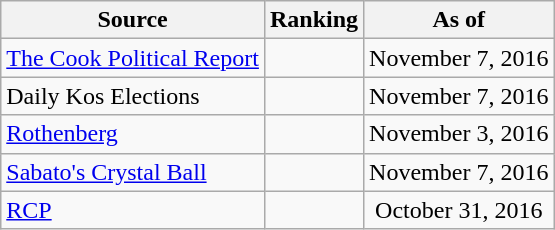<table class="wikitable" style="text-align:center">
<tr>
<th>Source</th>
<th>Ranking</th>
<th>As of</th>
</tr>
<tr>
<td align=left><a href='#'>The Cook Political Report</a></td>
<td></td>
<td>November 7, 2016</td>
</tr>
<tr>
<td align=left>Daily Kos Elections</td>
<td></td>
<td>November 7, 2016</td>
</tr>
<tr>
<td align=left><a href='#'>Rothenberg</a></td>
<td></td>
<td>November 3, 2016</td>
</tr>
<tr>
<td align=left><a href='#'>Sabato's Crystal Ball</a></td>
<td></td>
<td>November 7, 2016</td>
</tr>
<tr>
<td align="left"><a href='#'>RCP</a></td>
<td></td>
<td>October 31, 2016</td>
</tr>
</table>
